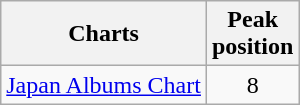<table class="wikitable">
<tr>
<th align="left">Charts</th>
<th align="left">Peak<br>position</th>
</tr>
<tr>
<td align="left"><a href='#'>Japan Albums Chart</a></td>
<td align="center">8</td>
</tr>
</table>
